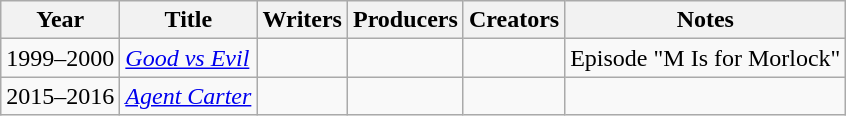<table class="wikitable">
<tr>
<th>Year</th>
<th>Title</th>
<th>Writers</th>
<th>Producers</th>
<th>Creators</th>
<th>Notes</th>
</tr>
<tr>
<td>1999–2000</td>
<td><em><a href='#'>Good vs Evil</a></em></td>
<td></td>
<td></td>
<td></td>
<td>Episode "M Is for Morlock"</td>
</tr>
<tr>
<td>2015–2016</td>
<td><em><a href='#'>Agent Carter</a></em></td>
<td></td>
<td></td>
<td></td>
<td></td>
</tr>
</table>
